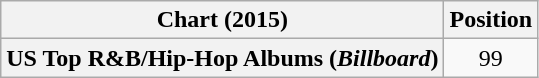<table class="wikitable plainrowheaders" style="text-align:center">
<tr>
<th scope="col">Chart (2015)</th>
<th scope="col">Position</th>
</tr>
<tr>
<th scope="row">US Top R&B/Hip-Hop Albums (<em>Billboard</em>)</th>
<td>99</td>
</tr>
</table>
